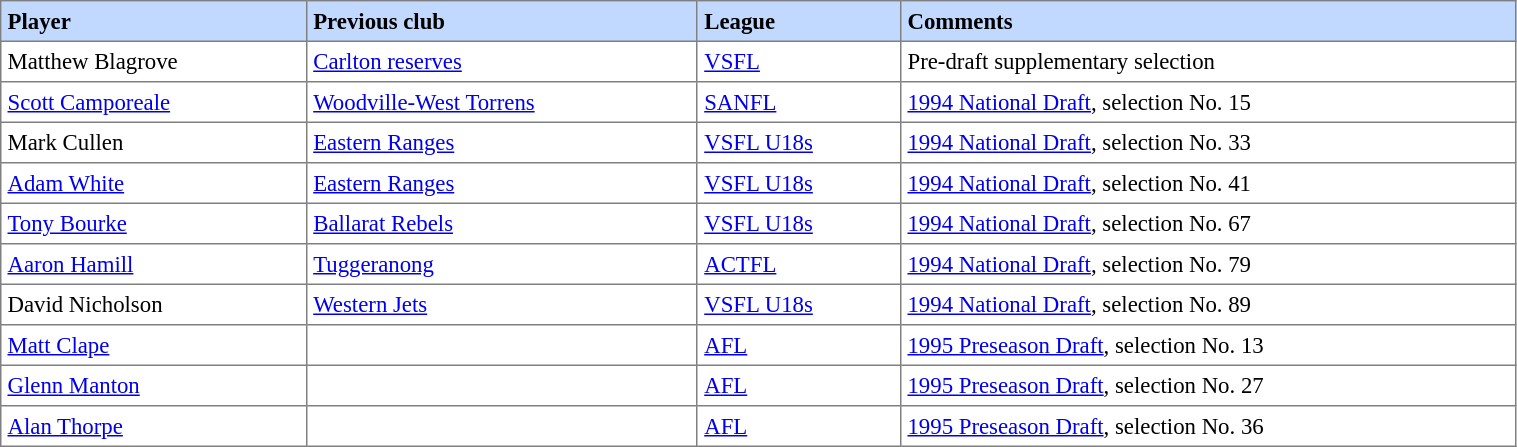<table border="1" cellpadding="4" cellspacing="0"  style="text-align:left; font-size:95%; border-collapse:collapse; width:80%;">
<tr style="background:#C1D8FF;">
<th>Player</th>
<th>Previous club</th>
<th>League</th>
<th>Comments</th>
</tr>
<tr>
<td> Matthew Blagrove</td>
<td><a href='#'>Carlton reserves</a></td>
<td><a href='#'>VSFL</a></td>
<td>Pre-draft supplementary selection</td>
</tr>
<tr>
<td> <a href='#'>Scott Camporeale</a></td>
<td><a href='#'>Woodville-West Torrens</a></td>
<td><a href='#'>SANFL</a></td>
<td><a href='#'>1994 National Draft</a>, selection No. 15</td>
</tr>
<tr>
<td> Mark Cullen</td>
<td><a href='#'>Eastern Ranges</a></td>
<td><a href='#'>VSFL U18s</a></td>
<td><a href='#'>1994 National Draft</a>, selection No. 33</td>
</tr>
<tr>
<td> <a href='#'>Adam White</a></td>
<td><a href='#'>Eastern Ranges</a></td>
<td><a href='#'>VSFL U18s</a></td>
<td><a href='#'>1994 National Draft</a>, selection No. 41</td>
</tr>
<tr>
<td> <a href='#'>Tony Bourke</a></td>
<td><a href='#'>Ballarat Rebels</a></td>
<td><a href='#'>VSFL U18s</a></td>
<td><a href='#'>1994 National Draft</a>, selection No. 67</td>
</tr>
<tr>
<td> <a href='#'>Aaron Hamill</a></td>
<td><a href='#'>Tuggeranong</a></td>
<td><a href='#'>ACTFL</a></td>
<td><a href='#'>1994 National Draft</a>, selection No. 79</td>
</tr>
<tr>
<td> David Nicholson</td>
<td><a href='#'>Western Jets</a></td>
<td><a href='#'>VSFL U18s</a></td>
<td><a href='#'>1994 National Draft</a>, selection No. 89</td>
</tr>
<tr>
<td> <a href='#'>Matt Clape</a></td>
<td></td>
<td><a href='#'>AFL</a></td>
<td><a href='#'>1995 Preseason Draft</a>, selection No. 13</td>
</tr>
<tr>
<td> <a href='#'>Glenn Manton</a></td>
<td></td>
<td><a href='#'>AFL</a></td>
<td><a href='#'>1995 Preseason Draft</a>, selection No. 27</td>
</tr>
<tr>
<td> <a href='#'>Alan Thorpe</a></td>
<td></td>
<td><a href='#'>AFL</a></td>
<td><a href='#'>1995 Preseason Draft</a>, selection No. 36</td>
</tr>
</table>
